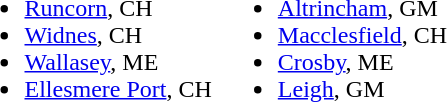<table>
<tr>
<td><br><ul><li><a href='#'>Runcorn</a>, CH</li><li><a href='#'>Widnes</a>, CH</li><li><a href='#'>Wallasey</a>, ME</li><li><a href='#'>Ellesmere Port</a>, CH</li></ul></td>
<td><br><ul><li><a href='#'>Altrincham</a>, GM</li><li><a href='#'>Macclesfield</a>, CH</li><li><a href='#'>Crosby</a>, ME</li><li><a href='#'>Leigh</a>, GM</li></ul></td>
</tr>
</table>
